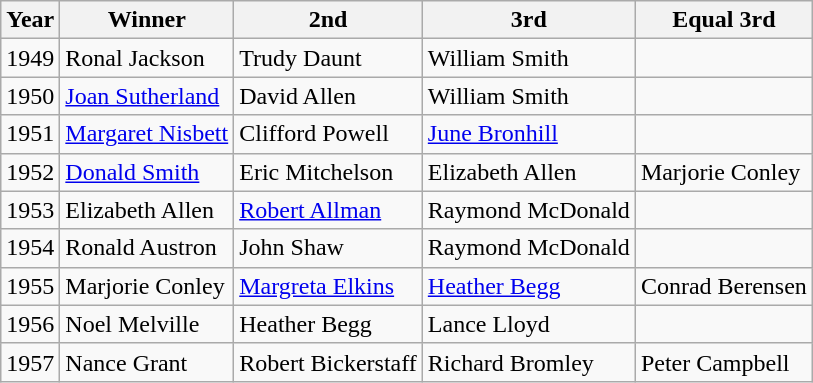<table class="wikitable">
<tr>
<th>Year</th>
<th>Winner</th>
<th>2nd</th>
<th>3rd</th>
<th>Equal 3rd</th>
</tr>
<tr>
<td>1949</td>
<td>Ronal Jackson</td>
<td>Trudy Daunt</td>
<td>William Smith</td>
<td></td>
</tr>
<tr>
<td>1950</td>
<td><a href='#'>Joan Sutherland</a></td>
<td>David Allen</td>
<td>William Smith</td>
<td></td>
</tr>
<tr>
<td>1951</td>
<td><a href='#'>Margaret Nisbett</a></td>
<td>Clifford Powell</td>
<td><a href='#'>June Bronhill</a></td>
<td></td>
</tr>
<tr>
<td>1952</td>
<td><a href='#'>Donald Smith</a></td>
<td>Eric Mitchelson</td>
<td>Elizabeth Allen</td>
<td>Marjorie Conley</td>
</tr>
<tr>
<td>1953</td>
<td>Elizabeth Allen</td>
<td><a href='#'>Robert Allman</a></td>
<td>Raymond McDonald</td>
<td></td>
</tr>
<tr>
<td>1954</td>
<td>Ronald Austron</td>
<td>John Shaw</td>
<td>Raymond McDonald</td>
<td></td>
</tr>
<tr>
<td>1955</td>
<td>Marjorie Conley</td>
<td><a href='#'>Margreta Elkins</a></td>
<td><a href='#'>Heather Begg</a></td>
<td>Conrad Berensen</td>
</tr>
<tr>
<td>1956</td>
<td>Noel Melville</td>
<td>Heather Begg</td>
<td>Lance Lloyd</td>
<td></td>
</tr>
<tr>
<td>1957</td>
<td>Nance Grant</td>
<td>Robert Bickerstaff</td>
<td>Richard Bromley</td>
<td>Peter Campbell</td>
</tr>
</table>
